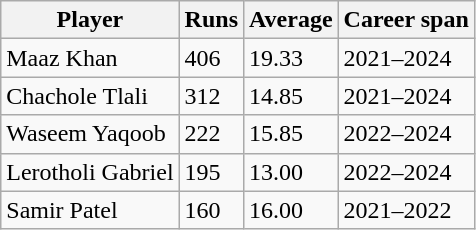<table class="wikitable">
<tr>
<th>Player</th>
<th>Runs</th>
<th>Average</th>
<th>Career span</th>
</tr>
<tr>
<td>Maaz Khan</td>
<td>406</td>
<td>19.33</td>
<td>2021–2024</td>
</tr>
<tr>
<td>Chachole Tlali</td>
<td>312</td>
<td>14.85</td>
<td>2021–2024</td>
</tr>
<tr>
<td>Waseem Yaqoob</td>
<td>222</td>
<td>15.85</td>
<td>2022–2024</td>
</tr>
<tr>
<td>Lerotholi Gabriel</td>
<td>195</td>
<td>13.00</td>
<td>2022–2024</td>
</tr>
<tr>
<td>Samir Patel</td>
<td>160</td>
<td>16.00</td>
<td>2021–2022</td>
</tr>
</table>
